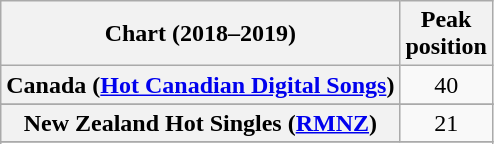<table class="wikitable plainrowheaders" style="text-align:center">
<tr>
<th scope="col">Chart (2018–2019)</th>
<th scope="col">Peak<br>position</th>
</tr>
<tr>
<th scope="row">Canada (<a href='#'>Hot Canadian Digital Songs</a>)</th>
<td>40</td>
</tr>
<tr>
</tr>
<tr>
<th scope="row">New Zealand Hot Singles (<a href='#'>RMNZ</a>)</th>
<td>21</td>
</tr>
<tr>
</tr>
<tr>
</tr>
<tr>
</tr>
</table>
